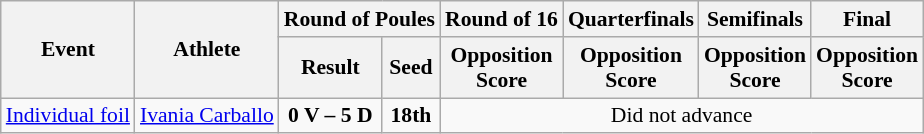<table class="wikitable" border="1" style="font-size:90%">
<tr>
<th rowspan=2>Event</th>
<th rowspan=2>Athlete</th>
<th colspan=2>Round of Poules</th>
<th>Round of 16</th>
<th>Quarterfinals</th>
<th>Semifinals</th>
<th>Final</th>
</tr>
<tr>
<th>Result</th>
<th>Seed</th>
<th>Opposition<br>Score</th>
<th>Opposition<br>Score</th>
<th>Opposition<br>Score</th>
<th>Opposition<br>Score</th>
</tr>
<tr>
<td><a href='#'>Individual foil</a></td>
<td><a href='#'>Ivania Carballo</a></td>
<td align=center><strong>0 V – 5 D</strong></td>
<td align=center><strong>18th</strong></td>
<td align=center colspan="7">Did not advance</td>
</tr>
</table>
